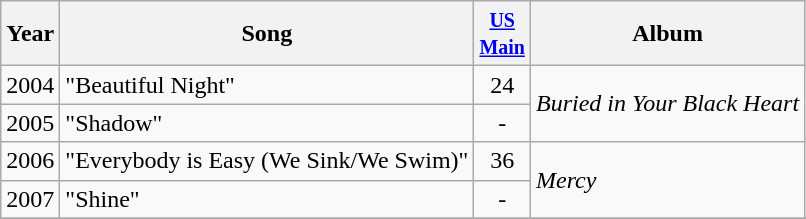<table class="wikitable">
<tr>
<th>Year</th>
<th>Song</th>
<th width="30"><small><a href='#'>US<br>Main</a></small></th>
<th>Album</th>
</tr>
<tr>
<td align="center">2004</td>
<td align="left" valign="top">"Beautiful Night"</td>
<td align="center" valign="top">24</td>
<td rowspan="2"><em>Buried in Your Black Heart</em></td>
</tr>
<tr>
<td align="center" rowspan="1">2005</td>
<td align="left" valign="top">"Shadow"</td>
<td align="center" valign="top">-</td>
</tr>
<tr>
<td align="center" rowspan="1">2006</td>
<td align="left" valign="top">"Everybody is Easy (We Sink/We Swim)"</td>
<td align="center" valign="top">36</td>
<td rowspan="2"><em>Mercy</em></td>
</tr>
<tr>
<td align="center" rowspan="1">2007</td>
<td align="left" valign="top">"Shine"</td>
<td align="center" valign="top">-</td>
</tr>
<tr>
</tr>
</table>
